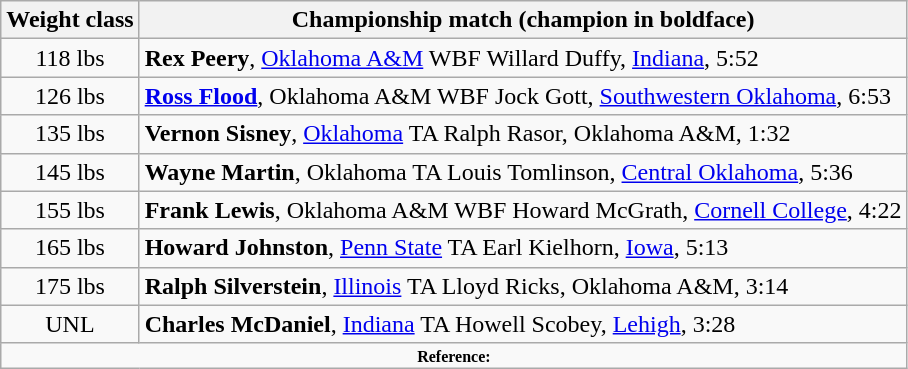<table class="wikitable" style="text-align:center">
<tr>
<th>Weight class</th>
<th>Championship match (champion in boldface)</th>
</tr>
<tr>
<td>118 lbs</td>
<td align=left><strong>Rex Peery</strong>, <a href='#'>Oklahoma A&M</a> WBF Willard Duffy, <a href='#'>Indiana</a>, 5:52</td>
</tr>
<tr>
<td>126 lbs</td>
<td align=left><strong><a href='#'>Ross Flood</a></strong>, Oklahoma A&M WBF Jock Gott, <a href='#'>Southwestern Oklahoma</a>, 6:53</td>
</tr>
<tr>
<td>135 lbs</td>
<td align=left><strong>Vernon Sisney</strong>, <a href='#'>Oklahoma</a> TA Ralph Rasor, Oklahoma A&M, 1:32</td>
</tr>
<tr>
<td>145 lbs</td>
<td align=left><strong>Wayne Martin</strong>, Oklahoma TA Louis Tomlinson, <a href='#'>Central Oklahoma</a>, 5:36</td>
</tr>
<tr>
<td>155 lbs</td>
<td align=left><strong>Frank Lewis</strong>, Oklahoma A&M WBF Howard McGrath, <a href='#'>Cornell College</a>, 4:22</td>
</tr>
<tr>
<td>165 lbs</td>
<td align=left><strong>Howard Johnston</strong>, <a href='#'>Penn State</a> TA Earl Kielhorn, <a href='#'>Iowa</a>, 5:13</td>
</tr>
<tr>
<td>175 lbs</td>
<td align=left><strong>Ralph Silverstein</strong>, <a href='#'>Illinois</a> TA Lloyd Ricks, Oklahoma A&M, 3:14</td>
</tr>
<tr>
<td>UNL</td>
<td align=left><strong>Charles McDaniel</strong>, <a href='#'>Indiana</a> TA Howell Scobey, <a href='#'>Lehigh</a>, 3:28</td>
</tr>
<tr>
<td colspan="2"  style="font-size:8pt; text-align:center;"><strong>Reference:</strong></td>
</tr>
</table>
